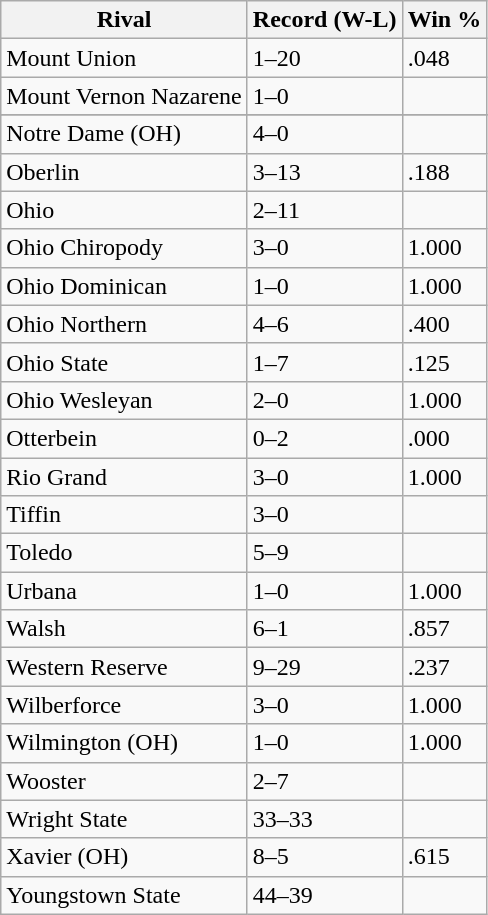<table class="wikitable">
<tr>
<th>Rival</th>
<th>Record (W-L)</th>
<th>Win %</th>
</tr>
<tr>
<td>Mount Union</td>
<td>1–20</td>
<td>.048</td>
</tr>
<tr>
<td>Mount Vernon Nazarene</td>
<td>1–0</td>
<td></td>
</tr>
<tr>
</tr>
<tr>
<td>Notre Dame (OH)</td>
<td>4–0</td>
<td></td>
</tr>
<tr>
<td>Oberlin</td>
<td>3–13</td>
<td>.188</td>
</tr>
<tr>
<td>Ohio</td>
<td>2–11</td>
<td></td>
</tr>
<tr>
<td>Ohio Chiropody</td>
<td>3–0</td>
<td>1.000</td>
</tr>
<tr>
<td>Ohio Dominican</td>
<td>1–0</td>
<td>1.000</td>
</tr>
<tr>
<td>Ohio Northern</td>
<td>4–6</td>
<td>.400</td>
</tr>
<tr>
<td>Ohio State</td>
<td>1–7</td>
<td>.125</td>
</tr>
<tr>
<td>Ohio Wesleyan</td>
<td>2–0</td>
<td>1.000</td>
</tr>
<tr>
<td>Otterbein</td>
<td>0–2</td>
<td>.000</td>
</tr>
<tr>
<td>Rio Grand</td>
<td>3–0</td>
<td>1.000</td>
</tr>
<tr>
<td>Tiffin</td>
<td>3–0</td>
<td></td>
</tr>
<tr>
<td>Toledo</td>
<td>5–9</td>
<td></td>
</tr>
<tr>
<td>Urbana</td>
<td>1–0</td>
<td>1.000</td>
</tr>
<tr>
<td>Walsh</td>
<td>6–1</td>
<td>.857</td>
</tr>
<tr>
<td>Western Reserve</td>
<td>9–29</td>
<td>.237</td>
</tr>
<tr>
<td>Wilberforce</td>
<td>3–0</td>
<td>1.000</td>
</tr>
<tr>
<td>Wilmington (OH)</td>
<td>1–0</td>
<td>1.000</td>
</tr>
<tr>
<td>Wooster</td>
<td>2–7</td>
<td></td>
</tr>
<tr>
<td>Wright State</td>
<td>33–33</td>
<td></td>
</tr>
<tr>
<td>Xavier (OH)</td>
<td>8–5</td>
<td>.615</td>
</tr>
<tr>
<td>Youngstown State</td>
<td>44–39</td>
<td></td>
</tr>
</table>
